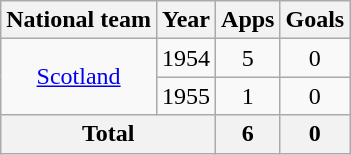<table class="wikitable" style="text-align:center">
<tr>
<th>National team</th>
<th>Year</th>
<th>Apps</th>
<th>Goals</th>
</tr>
<tr>
<td rowspan="2"><a href='#'>Scotland</a></td>
<td>1954</td>
<td>5</td>
<td>0</td>
</tr>
<tr>
<td>1955</td>
<td>1</td>
<td>0</td>
</tr>
<tr>
<th colspan="2">Total</th>
<th>6</th>
<th>0</th>
</tr>
</table>
